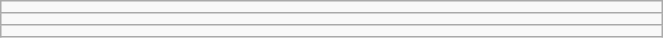<table class="wikitable" style=" text-align:center; font-size:110%;" width="35%">
<tr>
<td></td>
</tr>
<tr>
<td></td>
</tr>
<tr>
<td></td>
</tr>
</table>
